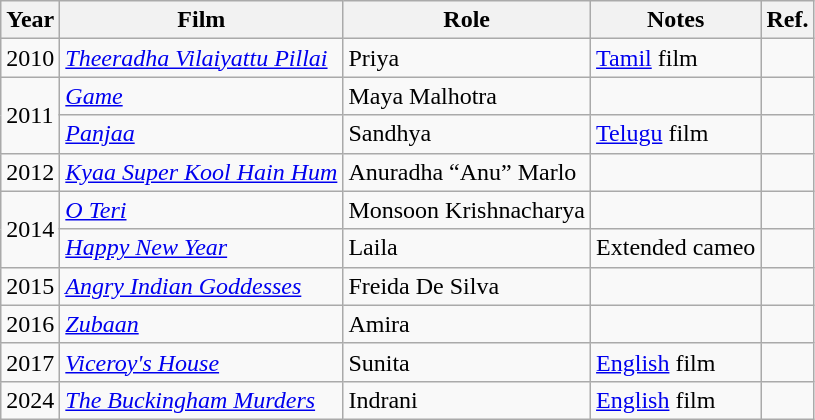<table class="wikitable sortable">
<tr>
<th>Year</th>
<th>Film</th>
<th>Role</th>
<th class="unsortable">Notes</th>
<th class="unsortable">Ref.</th>
</tr>
<tr>
<td>2010</td>
<td><em><a href='#'>Theeradha Vilaiyattu Pillai</a></em></td>
<td>Priya</td>
<td><a href='#'>Tamil</a> film</td>
<td></td>
</tr>
<tr>
<td rowspan=2>2011</td>
<td><em><a href='#'>Game</a></em></td>
<td>Maya Malhotra</td>
<td></td>
<td></td>
</tr>
<tr>
<td><em><a href='#'>Panjaa</a></em></td>
<td>Sandhya</td>
<td><a href='#'>Telugu</a> film</td>
<td></td>
</tr>
<tr>
<td>2012</td>
<td><em><a href='#'>Kyaa Super Kool Hain Hum</a></em></td>
<td>Anuradha “Anu” Marlo</td>
<td></td>
<td></td>
</tr>
<tr>
<td rowspan=2>2014</td>
<td><em><a href='#'>O Teri</a></em></td>
<td>Monsoon Krishnacharya</td>
<td></td>
<td></td>
</tr>
<tr>
<td><em><a href='#'>Happy New Year</a></em></td>
<td>Laila</td>
<td>Extended cameo</td>
<td></td>
</tr>
<tr>
<td>2015</td>
<td><em><a href='#'>Angry Indian Goddesses</a></em></td>
<td>Freida De Silva</td>
<td></td>
<td></td>
</tr>
<tr>
<td>2016</td>
<td><em><a href='#'>Zubaan</a></em></td>
<td>Amira</td>
<td></td>
<td></td>
</tr>
<tr>
<td>2017</td>
<td><em><a href='#'>Viceroy's House</a></em></td>
<td>Sunita</td>
<td><a href='#'>English</a> film</td>
<td></td>
</tr>
<tr>
<td>2024</td>
<td><em><a href='#'>The Buckingham Murders</a></em></td>
<td>Indrani</td>
<td><a href='#'>English</a> film</td>
<td></td>
</tr>
</table>
